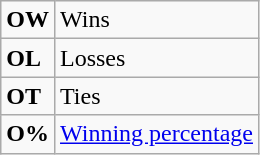<table class="wikitable">
<tr>
<td><strong>OW</strong></td>
<td>Wins</td>
</tr>
<tr>
<td><strong>OL</strong></td>
<td>Losses</td>
</tr>
<tr>
<td><strong>OT</strong></td>
<td>Ties</td>
</tr>
<tr>
<td align="center"><strong>O%</strong></td>
<td><a href='#'>Winning percentage</a></td>
</tr>
</table>
